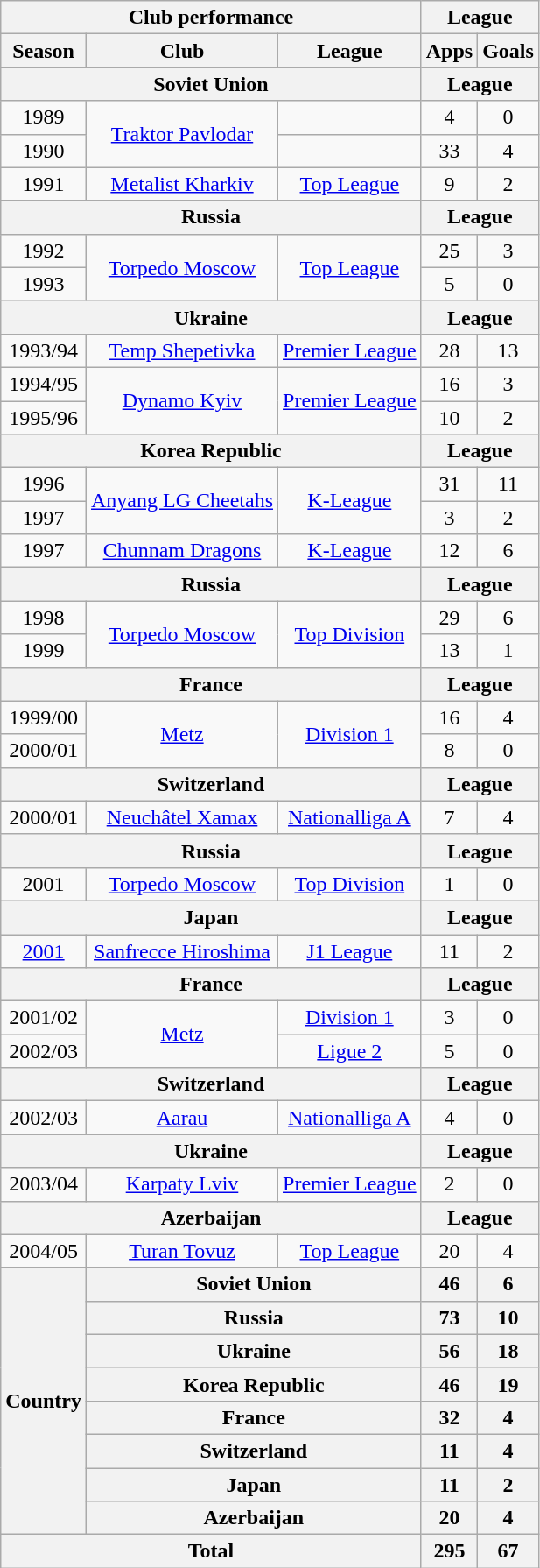<table class="wikitable" style="text-align:center;">
<tr>
<th colspan=3>Club performance</th>
<th colspan=2>League</th>
</tr>
<tr>
<th>Season</th>
<th>Club</th>
<th>League</th>
<th>Apps</th>
<th>Goals</th>
</tr>
<tr>
<th colspan=3>Soviet Union</th>
<th colspan=2>League</th>
</tr>
<tr>
<td>1989</td>
<td rowspan="2"><a href='#'>Traktor Pavlodar</a></td>
<td></td>
<td>4</td>
<td>0</td>
</tr>
<tr>
<td>1990</td>
<td></td>
<td>33</td>
<td>4</td>
</tr>
<tr>
<td>1991</td>
<td><a href='#'>Metalist Kharkiv</a></td>
<td><a href='#'>Top League</a></td>
<td>9</td>
<td>2</td>
</tr>
<tr>
<th colspan=3>Russia</th>
<th colspan=2>League</th>
</tr>
<tr>
<td>1992</td>
<td rowspan="2"><a href='#'>Torpedo Moscow</a></td>
<td rowspan="2"><a href='#'>Top League</a></td>
<td>25</td>
<td>3</td>
</tr>
<tr>
<td>1993</td>
<td>5</td>
<td>0</td>
</tr>
<tr>
<th colspan=3>Ukraine</th>
<th colspan=2>League</th>
</tr>
<tr>
<td>1993/94</td>
<td><a href='#'>Temp Shepetivka</a></td>
<td><a href='#'>Premier League</a></td>
<td>28</td>
<td>13</td>
</tr>
<tr>
<td>1994/95</td>
<td rowspan="2"><a href='#'>Dynamo Kyiv</a></td>
<td rowspan="2"><a href='#'>Premier League</a></td>
<td>16</td>
<td>3</td>
</tr>
<tr>
<td>1995/96</td>
<td>10</td>
<td>2</td>
</tr>
<tr>
<th colspan=3>Korea Republic</th>
<th colspan=2>League</th>
</tr>
<tr>
<td>1996</td>
<td rowspan="2"><a href='#'>Anyang LG Cheetahs</a></td>
<td rowspan="2"><a href='#'>K-League</a></td>
<td>31</td>
<td>11</td>
</tr>
<tr>
<td>1997</td>
<td>3</td>
<td>2</td>
</tr>
<tr>
<td>1997</td>
<td><a href='#'>Chunnam Dragons</a></td>
<td><a href='#'>K-League</a></td>
<td>12</td>
<td>6</td>
</tr>
<tr>
<th colspan=3>Russia</th>
<th colspan=2>League</th>
</tr>
<tr>
<td>1998</td>
<td rowspan="2"><a href='#'>Torpedo Moscow</a></td>
<td rowspan="2"><a href='#'>Top Division</a></td>
<td>29</td>
<td>6</td>
</tr>
<tr>
<td>1999</td>
<td>13</td>
<td>1</td>
</tr>
<tr>
<th colspan=3>France</th>
<th colspan=2>League</th>
</tr>
<tr>
<td>1999/00</td>
<td rowspan="2"><a href='#'>Metz</a></td>
<td rowspan="2"><a href='#'>Division 1</a></td>
<td>16</td>
<td>4</td>
</tr>
<tr>
<td>2000/01</td>
<td>8</td>
<td>0</td>
</tr>
<tr>
<th colspan=3>Switzerland</th>
<th colspan=2>League</th>
</tr>
<tr>
<td>2000/01</td>
<td><a href='#'>Neuchâtel Xamax</a></td>
<td><a href='#'>Nationalliga A</a></td>
<td>7</td>
<td>4</td>
</tr>
<tr>
<th colspan=3>Russia</th>
<th colspan=2>League</th>
</tr>
<tr>
<td>2001</td>
<td><a href='#'>Torpedo Moscow</a></td>
<td><a href='#'>Top Division</a></td>
<td>1</td>
<td>0</td>
</tr>
<tr>
<th colspan=3>Japan</th>
<th colspan=2>League</th>
</tr>
<tr>
<td><a href='#'>2001</a></td>
<td><a href='#'>Sanfrecce Hiroshima</a></td>
<td><a href='#'>J1 League</a></td>
<td>11</td>
<td>2</td>
</tr>
<tr>
<th colspan=3>France</th>
<th colspan=2>League</th>
</tr>
<tr>
<td>2001/02</td>
<td rowspan="2"><a href='#'>Metz</a></td>
<td><a href='#'>Division 1</a></td>
<td>3</td>
<td>0</td>
</tr>
<tr>
<td>2002/03</td>
<td><a href='#'>Ligue 2</a></td>
<td>5</td>
<td>0</td>
</tr>
<tr>
<th colspan=3>Switzerland</th>
<th colspan=2>League</th>
</tr>
<tr>
<td>2002/03</td>
<td><a href='#'>Aarau</a></td>
<td><a href='#'>Nationalliga A</a></td>
<td>4</td>
<td>0</td>
</tr>
<tr>
<th colspan=3>Ukraine</th>
<th colspan=2>League</th>
</tr>
<tr>
<td>2003/04</td>
<td><a href='#'>Karpaty Lviv</a></td>
<td><a href='#'>Premier League</a></td>
<td>2</td>
<td>0</td>
</tr>
<tr>
<th colspan=3>Azerbaijan</th>
<th colspan=2>League</th>
</tr>
<tr>
<td>2004/05</td>
<td><a href='#'>Turan Tovuz</a></td>
<td><a href='#'>Top League</a></td>
<td>20</td>
<td>4</td>
</tr>
<tr>
<th rowspan=8>Country</th>
<th colspan=2>Soviet Union</th>
<th>46</th>
<th>6</th>
</tr>
<tr>
<th colspan=2>Russia</th>
<th>73</th>
<th>10</th>
</tr>
<tr>
<th colspan=2>Ukraine</th>
<th>56</th>
<th>18</th>
</tr>
<tr>
<th colspan=2>Korea Republic</th>
<th>46</th>
<th>19</th>
</tr>
<tr>
<th colspan=2>France</th>
<th>32</th>
<th>4</th>
</tr>
<tr>
<th colspan=2>Switzerland</th>
<th>11</th>
<th>4</th>
</tr>
<tr>
<th colspan=2>Japan</th>
<th>11</th>
<th>2</th>
</tr>
<tr>
<th colspan=2>Azerbaijan</th>
<th>20</th>
<th>4</th>
</tr>
<tr>
<th colspan=3>Total</th>
<th>295</th>
<th>67</th>
</tr>
</table>
